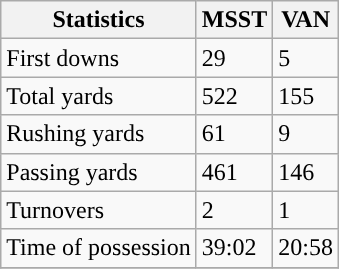<table class="wikitable" style="float: left;">
<tr>
<th>Statistics</th>
<th>MSST</th>
<th>VAN</th>
</tr>
<tr>
<td>First downs</td>
<td>29</td>
<td>5</td>
</tr>
<tr>
<td>Total yards</td>
<td>522</td>
<td>155</td>
</tr>
<tr>
<td>Rushing yards</td>
<td>61</td>
<td>9</td>
</tr>
<tr>
<td>Passing yards</td>
<td>461</td>
<td>146</td>
</tr>
<tr>
<td>Turnovers</td>
<td>2</td>
<td>1</td>
</tr>
<tr>
<td>Time of possession</td>
<td>39:02</td>
<td>20:58</td>
</tr>
<tr>
</tr>
</table>
